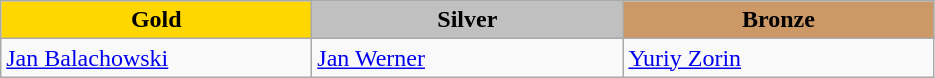<table class="wikitable" style="text-align:left">
<tr align="center">
<td width=200 bgcolor=gold><strong>Gold</strong></td>
<td width=200 bgcolor=silver><strong>Silver</strong></td>
<td width=200 bgcolor=CC9966><strong>Bronze</strong></td>
</tr>
<tr>
<td><a href='#'>Jan Balachowski</a><br><em></em></td>
<td><a href='#'>Jan Werner</a><br><em></em></td>
<td><a href='#'>Yuriy Zorin</a><br><em></em></td>
</tr>
</table>
